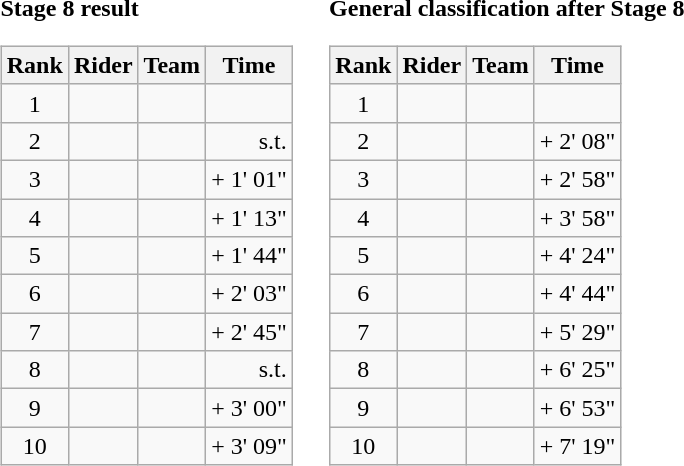<table>
<tr>
<td><strong>Stage 8 result</strong><br><table class="wikitable">
<tr>
<th scope="col">Rank</th>
<th scope="col">Rider</th>
<th scope="col">Team</th>
<th scope="col">Time</th>
</tr>
<tr>
<td style="text-align:center;">1</td>
<td></td>
<td></td>
<td style="text-align:right;"></td>
</tr>
<tr>
<td style="text-align:center;">2</td>
<td></td>
<td></td>
<td style="text-align:right;">s.t.</td>
</tr>
<tr>
<td style="text-align:center;">3</td>
<td></td>
<td></td>
<td style="text-align:right;">+ 1' 01"</td>
</tr>
<tr>
<td style="text-align:center;">4</td>
<td></td>
<td></td>
<td style="text-align:right;">+ 1' 13"</td>
</tr>
<tr>
<td style="text-align:center;">5</td>
<td></td>
<td></td>
<td style="text-align:right;">+ 1' 44"</td>
</tr>
<tr>
<td style="text-align:center;">6</td>
<td></td>
<td></td>
<td style="text-align:right;">+ 2' 03"</td>
</tr>
<tr>
<td style="text-align:center;">7</td>
<td></td>
<td></td>
<td style="text-align:right;">+ 2' 45"</td>
</tr>
<tr>
<td style="text-align:center;">8</td>
<td></td>
<td></td>
<td style="text-align:right;">s.t.</td>
</tr>
<tr>
<td style="text-align:center;">9</td>
<td></td>
<td></td>
<td style="text-align:right;">+ 3' 00"</td>
</tr>
<tr>
<td style="text-align:center;">10</td>
<td></td>
<td></td>
<td style="text-align:right;">+ 3' 09"</td>
</tr>
</table>
</td>
<td></td>
<td><strong>General classification after Stage 8</strong><br><table class="wikitable">
<tr>
<th scope="col">Rank</th>
<th scope="col">Rider</th>
<th scope="col">Team</th>
<th scope="col">Time</th>
</tr>
<tr>
<td style="text-align:center;">1</td>
<td></td>
<td></td>
<td style="text-align:right;"></td>
</tr>
<tr>
<td style="text-align:center;">2</td>
<td></td>
<td></td>
<td style="text-align:right;">+ 2' 08"</td>
</tr>
<tr>
<td style="text-align:center;">3</td>
<td></td>
<td></td>
<td style="text-align:right;">+ 2' 58"</td>
</tr>
<tr>
<td style="text-align:center;">4</td>
<td></td>
<td></td>
<td style="text-align:right;">+ 3' 58"</td>
</tr>
<tr>
<td style="text-align:center;">5</td>
<td></td>
<td></td>
<td style="text-align:right;">+ 4' 24"</td>
</tr>
<tr>
<td style="text-align:center;">6</td>
<td></td>
<td></td>
<td style="text-align:right;">+ 4' 44"</td>
</tr>
<tr>
<td style="text-align:center;">7</td>
<td></td>
<td></td>
<td style="text-align:right;">+ 5' 29"</td>
</tr>
<tr>
<td style="text-align:center;">8</td>
<td></td>
<td></td>
<td style="text-align:right;">+ 6' 25"</td>
</tr>
<tr>
<td style="text-align:center;">9</td>
<td></td>
<td></td>
<td style="text-align:right;">+ 6' 53"</td>
</tr>
<tr>
<td style="text-align:center;">10</td>
<td></td>
<td></td>
<td style="text-align:right;">+ 7' 19"</td>
</tr>
</table>
</td>
</tr>
</table>
